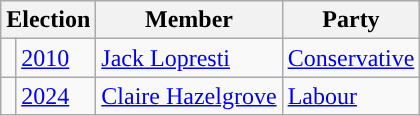<table class="wikitable">
<tr>
<th colspan="2">Election</th>
<th>Member</th>
<th>Party</th>
</tr>
<tr>
<td style="color:inherit;background-color: "></td>
<td><a href='#'>2010</a></td>
<td><a href='#'>Jack Lopresti</a></td>
<td><a href='#'>Conservative</a></td>
</tr>
<tr>
<td style="color:inherit;background-color: "></td>
<td><a href='#'>2024</a></td>
<td><a href='#'>Claire Hazelgrove</a></td>
<td><a href='#'>Labour</a></td>
</tr>
</table>
